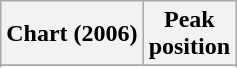<table class="wikitable sortable">
<tr>
<th>Chart (2006)</th>
<th>Peak<br>position</th>
</tr>
<tr>
</tr>
<tr>
</tr>
</table>
